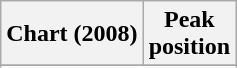<table class="wikitable sortable plainrowheaders" style="text-align:center">
<tr>
<th>Chart (2008)</th>
<th>Peak<br>position</th>
</tr>
<tr>
</tr>
<tr>
</tr>
<tr>
</tr>
</table>
